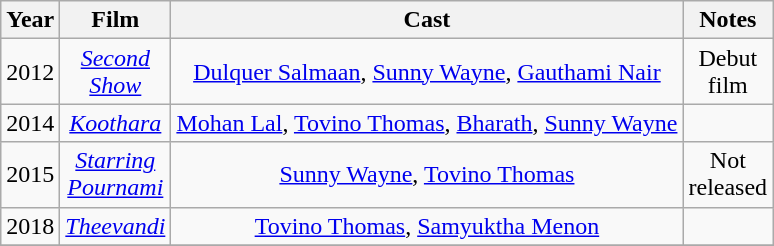<table class="wikitable" style="text-align:center;font-size:100%;">
<tr>
<th>Year</th>
<th width=40>Film</th>
<th>Cast</th>
<th style="width: 40px;">Notes</th>
</tr>
<tr>
<td>2012</td>
<td><em><a href='#'>Second Show</a></em></td>
<td><a href='#'>Dulquer Salmaan</a>, <a href='#'>Sunny Wayne</a>, <a href='#'>Gauthami Nair</a></td>
<td>Debut film</td>
</tr>
<tr>
<td>2014</td>
<td><em><a href='#'>Koothara</a></em></td>
<td><a href='#'>Mohan Lal</a>, <a href='#'>Tovino Thomas</a>, <a href='#'>Bharath</a>, <a href='#'>Sunny Wayne</a></td>
<td></td>
</tr>
<tr>
<td>2015</td>
<td><em><a href='#'>Starring Pournami</a></em></td>
<td><a href='#'>Sunny Wayne</a>, <a href='#'>Tovino Thomas</a></td>
<td>Not released</td>
</tr>
<tr>
<td>2018</td>
<td><em><a href='#'>Theevandi</a></em></td>
<td><a href='#'>Tovino Thomas</a>, <a href='#'>Samyuktha Menon</a></td>
<td></td>
</tr>
<tr>
</tr>
</table>
